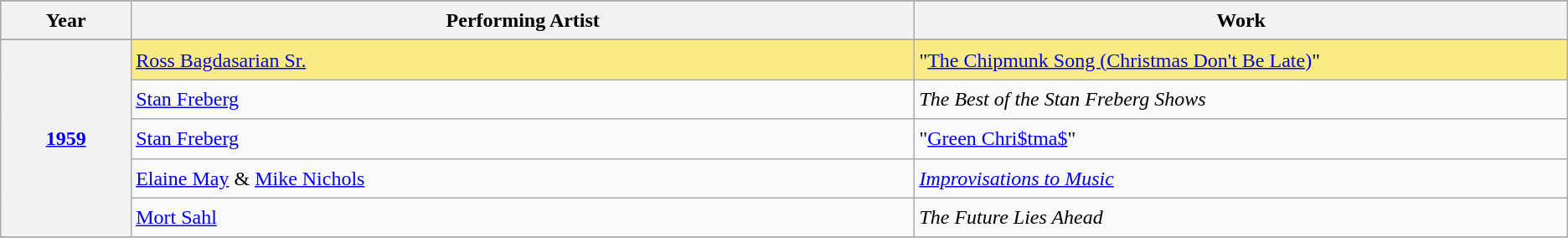<table class="wikitable" style="font-size:1.00em; line-height:1.5em;">
<tr bgcolor="#bebebe">
</tr>
<tr bgcolor="#bebebe">
<th width="5%">Year</th>
<th width="30%">Performing Artist</th>
<th width="25%">Work</th>
</tr>
<tr>
</tr>
<tr style="background:#FAEB86;">
<th rowspan=5, style="text-align:center;"><a href='#'>1959</a> <br></th>
<td><a href='#'>Ross Bagdasarian Sr.</a></td>
<td>"<a href='#'>The Chipmunk Song (Christmas Don't Be Late)</a>"</td>
</tr>
<tr>
<td><a href='#'>Stan Freberg</a></td>
<td><em>The Best of the Stan Freberg Shows</em></td>
</tr>
<tr>
<td><a href='#'>Stan Freberg</a></td>
<td>"<a href='#'>Green Chri$tma$</a>"</td>
</tr>
<tr>
<td><a href='#'>Elaine May</a> & <a href='#'>Mike Nichols</a></td>
<td><em><a href='#'>Improvisations to Music</a></em></td>
</tr>
<tr>
<td><a href='#'>Mort Sahl</a></td>
<td><em>The Future Lies Ahead</em></td>
</tr>
<tr>
</tr>
</table>
